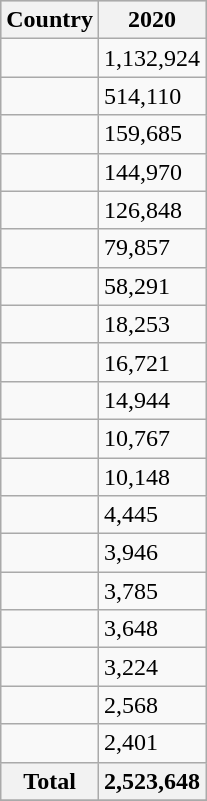<table class="wikitable sortable static-row-numbers static-row-header-hash" id="statsOrigin">
<tr bgcolor="#CCCCCC">
<th>Country</th>
<th>2020</th>
</tr>
<tr>
<td></td>
<td>1,132,924</td>
</tr>
<tr>
<td></td>
<td>514,110</td>
</tr>
<tr>
<td></td>
<td>159,685</td>
</tr>
<tr>
<td></td>
<td>144,970</td>
</tr>
<tr>
<td></td>
<td>126,848</td>
</tr>
<tr>
<td></td>
<td>79,857</td>
</tr>
<tr>
<td></td>
<td>58,291</td>
</tr>
<tr>
<td></td>
<td>18,253</td>
</tr>
<tr>
<td></td>
<td>16,721</td>
</tr>
<tr>
<td></td>
<td>14,944</td>
</tr>
<tr>
<td></td>
<td>10,767</td>
</tr>
<tr>
<td></td>
<td>10,148</td>
</tr>
<tr>
<td></td>
<td>4,445</td>
</tr>
<tr>
<td></td>
<td>3,946</td>
</tr>
<tr>
<td></td>
<td>3,785</td>
</tr>
<tr>
<td></td>
<td>3,648</td>
</tr>
<tr>
<td></td>
<td>3,224</td>
</tr>
<tr>
<td></td>
<td>2,568</td>
</tr>
<tr>
<td></td>
<td>2,401</td>
</tr>
<tr style="background: ;" class="sortbottom">
<th>Total</th>
<th>2,523,648</th>
</tr>
<tr>
</tr>
</table>
